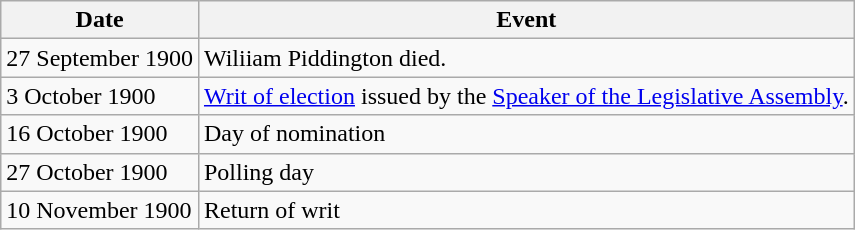<table class="wikitable">
<tr>
<th>Date</th>
<th>Event</th>
</tr>
<tr>
<td>27 September 1900</td>
<td>Wiliiam Piddington died.</td>
</tr>
<tr>
<td>3 October 1900</td>
<td><a href='#'>Writ of election</a> issued by the <a href='#'>Speaker of the Legislative Assembly</a>.</td>
</tr>
<tr>
<td>16 October 1900</td>
<td>Day of nomination</td>
</tr>
<tr>
<td>27 October 1900</td>
<td>Polling day</td>
</tr>
<tr>
<td>10 November 1900</td>
<td>Return of writ</td>
</tr>
</table>
